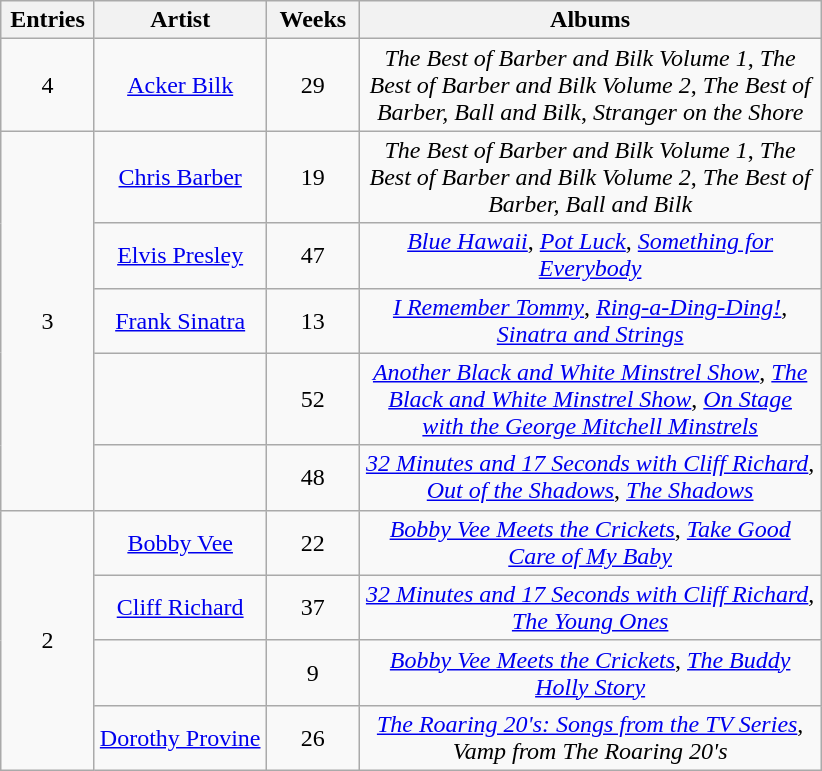<table class="wikitable sortable" style="text-align: center;">
<tr>
<th scope="col" style="width:55px;" data-sort-type="number">Entries</th>
<th scope="col" style="text-align:center;">Artist</th>
<th scope="col" style="width:55px;" data-sort-type="number">Weeks</th>
<th scope="col" style="width:300px;">Albums</th>
</tr>
<tr>
<td rowspan="1">4</td>
<td><a href='#'>Acker Bilk</a> </td>
<td>29</td>
<td><em>The Best of Barber and Bilk Volume 1</em>, <em>The Best of Barber and Bilk Volume 2</em>, <em>The Best of Barber, Ball and Bilk</em>, <em>Stranger on the Shore</em></td>
</tr>
<tr>
<td rowspan="5">3</td>
<td><a href='#'>Chris Barber</a> </td>
<td>19</td>
<td><em>The Best of Barber and Bilk Volume 1</em>, <em>The Best of Barber and Bilk Volume 2</em>, <em>The Best of Barber, Ball and Bilk</em></td>
</tr>
<tr>
<td><a href='#'>Elvis Presley</a> </td>
<td>47</td>
<td><em><a href='#'>Blue Hawaii</a></em>, <em><a href='#'>Pot Luck</a></em>, <em><a href='#'>Something for Everybody</a></em></td>
</tr>
<tr>
<td><a href='#'>Frank Sinatra</a> </td>
<td>13</td>
<td><em><a href='#'>I Remember Tommy</a></em>, <em><a href='#'>Ring-a-Ding-Ding!</a></em>, <em><a href='#'>Sinatra and Strings</a></em></td>
</tr>
<tr>
<td> </td>
<td>52</td>
<td><em><a href='#'>Another Black and White Minstrel Show</a></em>, <em><a href='#'>The Black and White Minstrel Show</a></em>, <em><a href='#'>On Stage with the George Mitchell Minstrels</a></em></td>
</tr>
<tr>
<td> </td>
<td>48</td>
<td><em><a href='#'>32 Minutes and 17 Seconds with Cliff Richard</a></em>, <em><a href='#'>Out of the Shadows</a></em>, <em><a href='#'>The Shadows</a></em></td>
</tr>
<tr>
<td rowspan="4">2</td>
<td><a href='#'>Bobby Vee</a> </td>
<td>22</td>
<td><em><a href='#'>Bobby Vee Meets the Crickets</a></em>, <em><a href='#'>Take Good Care of My Baby</a></em></td>
</tr>
<tr>
<td><a href='#'>Cliff Richard</a> </td>
<td>37</td>
<td><em><a href='#'>32 Minutes and 17 Seconds with Cliff Richard</a></em>, <em><a href='#'>The Young Ones</a></em></td>
</tr>
<tr>
<td> </td>
<td>9</td>
<td><em><a href='#'>Bobby Vee Meets the Crickets</a></em>, <em><a href='#'>The Buddy Holly Story</a></em></td>
</tr>
<tr>
<td><a href='#'>Dorothy Provine</a> </td>
<td>26</td>
<td><em><a href='#'>The Roaring 20's: Songs from the TV Series</a></em>, <em>Vamp from The Roaring 20's</em></td>
</tr>
</table>
